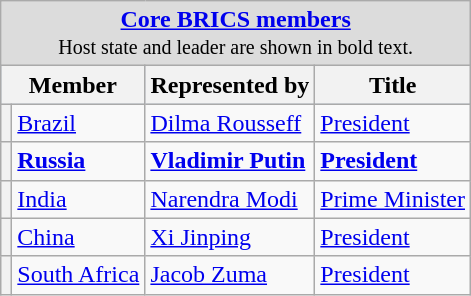<table class="wikitable">
<tr>
<td colspan="4" style="text-align: center; background:Gainsboro"><strong><a href='#'>Core BRICS members</a></strong><br><small>Host state and leader are shown in bold text.</small></td>
</tr>
<tr style="background:LightSteelBlue; text-align:center;">
<th colspan=2>Member</th>
<th>Represented by</th>
<th>Title</th>
</tr>
<tr>
<th></th>
<td><a href='#'>Brazil</a></td>
<td><a href='#'>Dilma Rousseff</a></td>
<td><a href='#'>President</a></td>
</tr>
<tr>
<th></th>
<td><strong><a href='#'>Russia</a></strong></td>
<td><strong><a href='#'>Vladimir Putin</a></strong></td>
<td><strong><a href='#'>President</a></strong></td>
</tr>
<tr>
<th></th>
<td><a href='#'>India</a></td>
<td><a href='#'>Narendra Modi</a></td>
<td><a href='#'>Prime Minister</a></td>
</tr>
<tr>
<th></th>
<td><a href='#'>China</a></td>
<td><a href='#'>Xi Jinping</a></td>
<td><a href='#'>President</a></td>
</tr>
<tr>
<th></th>
<td><a href='#'>South Africa</a></td>
<td><a href='#'>Jacob Zuma</a></td>
<td><a href='#'>President</a></td>
</tr>
</table>
